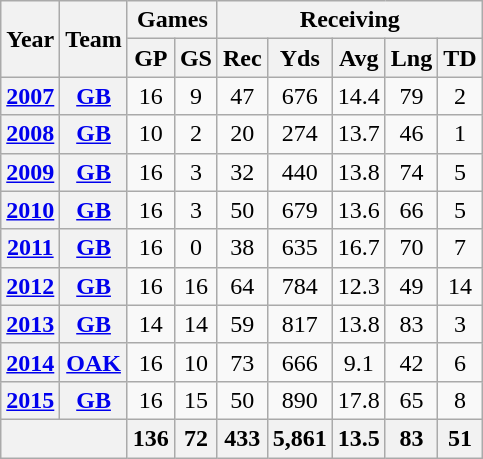<table class=wikitable style="text-align:center;">
<tr>
<th rowspan="2">Year</th>
<th rowspan="2">Team</th>
<th colspan="2">Games</th>
<th colspan="5">Receiving</th>
</tr>
<tr>
<th>GP</th>
<th>GS</th>
<th>Rec</th>
<th>Yds</th>
<th>Avg</th>
<th>Lng</th>
<th>TD</th>
</tr>
<tr>
<th><a href='#'>2007</a></th>
<th><a href='#'>GB</a></th>
<td>16</td>
<td>9</td>
<td>47</td>
<td>676</td>
<td>14.4</td>
<td>79</td>
<td>2</td>
</tr>
<tr>
<th><a href='#'>2008</a></th>
<th><a href='#'>GB</a></th>
<td>10</td>
<td>2</td>
<td>20</td>
<td>274</td>
<td>13.7</td>
<td>46</td>
<td>1</td>
</tr>
<tr>
<th><a href='#'>2009</a></th>
<th><a href='#'>GB</a></th>
<td>16</td>
<td>3</td>
<td>32</td>
<td>440</td>
<td>13.8</td>
<td>74</td>
<td>5</td>
</tr>
<tr>
<th><a href='#'>2010</a></th>
<th><a href='#'>GB</a></th>
<td>16</td>
<td>3</td>
<td>50</td>
<td>679</td>
<td>13.6</td>
<td>66</td>
<td>5</td>
</tr>
<tr>
<th><a href='#'>2011</a></th>
<th><a href='#'>GB</a></th>
<td>16</td>
<td>0</td>
<td>38</td>
<td>635</td>
<td>16.7</td>
<td>70</td>
<td>7</td>
</tr>
<tr>
<th><a href='#'>2012</a></th>
<th><a href='#'>GB</a></th>
<td>16</td>
<td>16</td>
<td>64</td>
<td>784</td>
<td>12.3</td>
<td>49</td>
<td>14</td>
</tr>
<tr>
<th><a href='#'>2013</a></th>
<th><a href='#'>GB</a></th>
<td>14</td>
<td>14</td>
<td>59</td>
<td>817</td>
<td>13.8</td>
<td>83</td>
<td>3</td>
</tr>
<tr>
<th><a href='#'>2014</a></th>
<th><a href='#'>OAK</a></th>
<td>16</td>
<td>10</td>
<td>73</td>
<td>666</td>
<td>9.1</td>
<td>42</td>
<td>6</td>
</tr>
<tr>
<th><a href='#'>2015</a></th>
<th><a href='#'>GB</a></th>
<td>16</td>
<td>15</td>
<td>50</td>
<td>890</td>
<td>17.8</td>
<td>65</td>
<td>8</td>
</tr>
<tr>
<th colspan="2"></th>
<th>136</th>
<th>72</th>
<th>433</th>
<th>5,861</th>
<th>13.5</th>
<th>83</th>
<th>51</th>
</tr>
</table>
